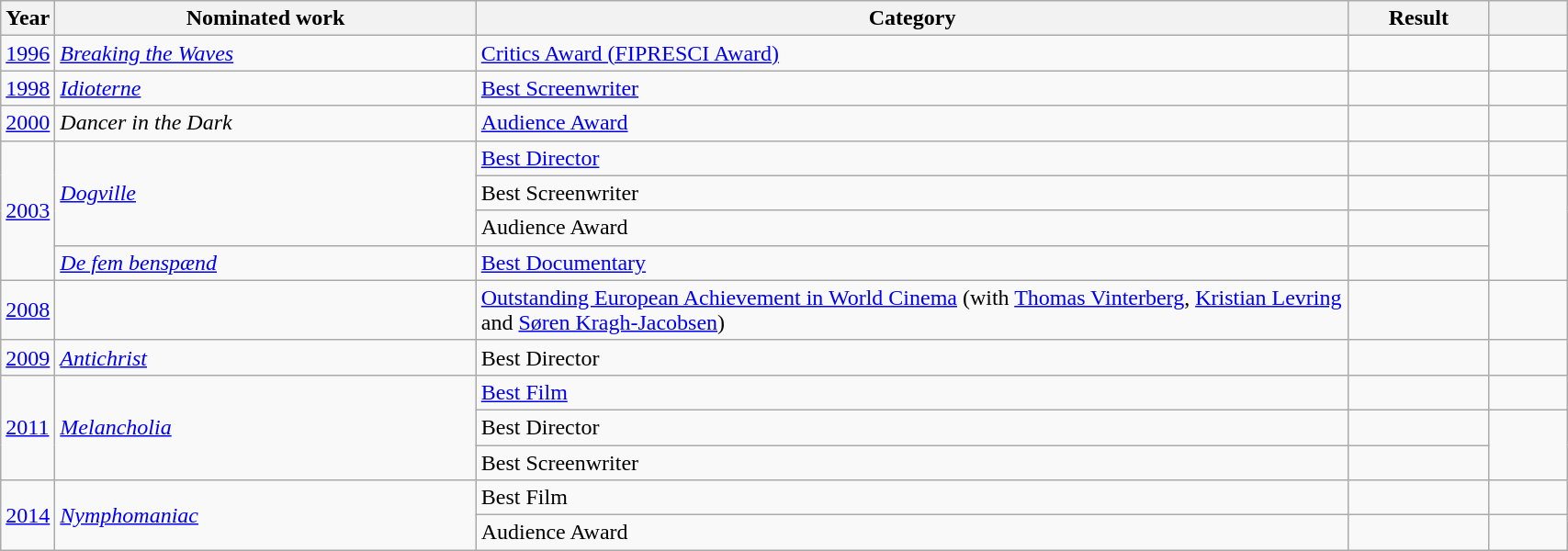<table class=wikitable width=90%>
<tr>
<th width=3%>Year</th>
<th width=27%>Nominated work</th>
<th width=56%>Category</th>
<th width=9%>Result</th>
<th width=5%></th>
</tr>
<tr>
<td><a href='#'>1996</a></td>
<td><em><a href='#'>Breaking the Waves</a></em></td>
<td><a href='#'>Critics Award (FIPRESCI Award)</a></td>
<td></td>
<td style="text-align:center;"></td>
</tr>
<tr>
<td><a href='#'>1998</a></td>
<td><em><a href='#'>Idioterne</a></em></td>
<td><a href='#'>Best Screenwriter</a></td>
<td></td>
<td style="text-align:center;"></td>
</tr>
<tr>
<td><a href='#'>2000</a></td>
<td><em>Dancer in the Dark</em></td>
<td><a href='#'>Audience Award</a></td>
<td></td>
<td style="text-align:center;"></td>
</tr>
<tr>
<td rowspan="4"><a href='#'>2003</a></td>
<td rowspan="3"><em><a href='#'>Dogville</a></em></td>
<td><a href='#'>Best Director</a></td>
<td></td>
<td style="text-align:center;"></td>
</tr>
<tr>
<td>Best Screenwriter</td>
<td></td>
<td rowspan="3" style="text-align:center;"></td>
</tr>
<tr>
<td>Audience Award</td>
<td></td>
</tr>
<tr>
<td><em><a href='#'>De fem benspænd</a></em></td>
<td><a href='#'>Best Documentary</a></td>
<td></td>
</tr>
<tr>
<td><a href='#'>2008</a></td>
<td></td>
<td><a href='#'>Outstanding European Achievement in World Cinema</a> (with <a href='#'>Thomas Vinterberg</a>, <a href='#'>Kristian Levring</a> and <a href='#'>Søren Kragh-Jacobsen</a>)</td>
<td></td>
<td style="text-align:center;"></td>
</tr>
<tr>
<td><a href='#'>2009</a></td>
<td><em><a href='#'>Antichrist</a></em></td>
<td>Best Director</td>
<td></td>
<td style="text-align:center;"></td>
</tr>
<tr>
<td rowspan="3"><a href='#'>2011</a></td>
<td rowspan="3"><em><a href='#'>Melancholia</a></em></td>
<td><a href='#'>Best Film</a></td>
<td></td>
<td style="text-align:center;"></td>
</tr>
<tr>
<td>Best Director</td>
<td></td>
<td rowspan="2" style="text-align:center;"></td>
</tr>
<tr>
<td>Best Screenwriter</td>
<td></td>
</tr>
<tr>
<td rowspan="2"><a href='#'>2014</a></td>
<td rowspan="2"><em><a href='#'>Nymphomaniac</a></em></td>
<td>Best Film</td>
<td></td>
<td style="text-align:center;"></td>
</tr>
<tr>
<td>Audience Award</td>
<td></td>
<td style="text-align:center;"></td>
</tr>
</table>
